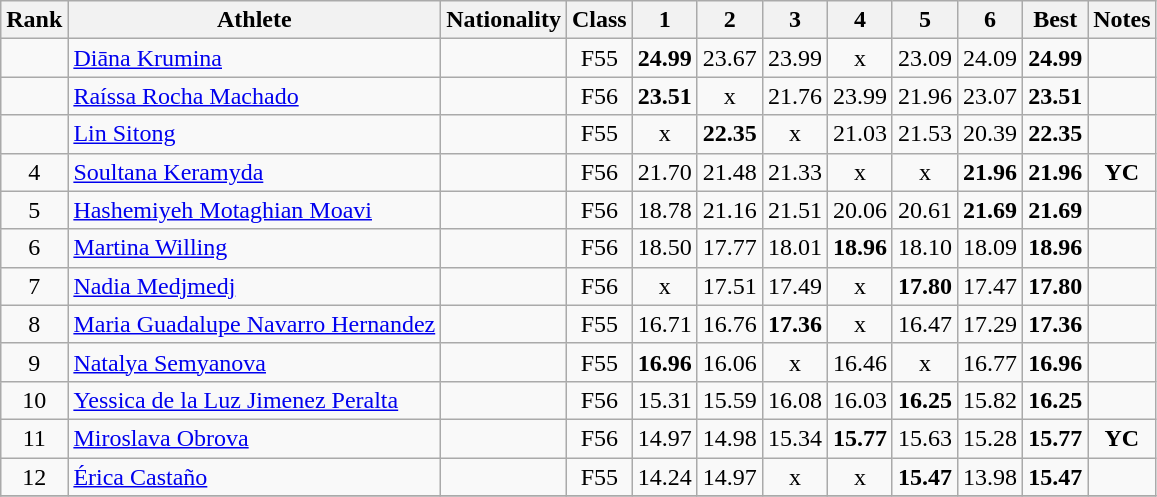<table class="wikitable sortable" style="text-align:center">
<tr>
<th>Rank</th>
<th>Athlete</th>
<th>Nationality</th>
<th>Class</th>
<th>1</th>
<th>2</th>
<th>3</th>
<th>4</th>
<th>5</th>
<th>6</th>
<th>Best</th>
<th>Notes</th>
</tr>
<tr>
<td></td>
<td align="left"><a href='#'>Diāna Krumina</a></td>
<td align="left"></td>
<td>F55</td>
<td><strong>24.99</strong></td>
<td>23.67</td>
<td>23.99</td>
<td>x</td>
<td>23.09</td>
<td>24.09</td>
<td><strong>24.99</strong></td>
<td></td>
</tr>
<tr>
<td></td>
<td align="left"><a href='#'>Raíssa Rocha Machado</a></td>
<td align="left"></td>
<td>F56</td>
<td><strong>23.51</strong></td>
<td>x</td>
<td>21.76</td>
<td>23.99</td>
<td>21.96</td>
<td>23.07</td>
<td><strong>23.51</strong></td>
<td></td>
</tr>
<tr>
<td></td>
<td align="left"><a href='#'>Lin Sitong</a></td>
<td align="left"></td>
<td>F55</td>
<td>x</td>
<td><strong>22.35</strong></td>
<td>x</td>
<td>21.03</td>
<td>21.53</td>
<td>20.39</td>
<td><strong>22.35</strong></td>
<td></td>
</tr>
<tr>
<td>4</td>
<td align="left"><a href='#'>Soultana Keramyda</a></td>
<td align="left"></td>
<td>F56</td>
<td>21.70</td>
<td>21.48</td>
<td>21.33</td>
<td>x</td>
<td>x</td>
<td><strong>21.96</strong></td>
<td><strong>21.96</strong></td>
<td><strong>YC</strong> </td>
</tr>
<tr>
<td>5</td>
<td align="left"><a href='#'>Hashemiyeh Motaghian Moavi</a></td>
<td align="left"></td>
<td>F56</td>
<td>18.78</td>
<td>21.16</td>
<td>21.51</td>
<td>20.06</td>
<td>20.61</td>
<td><strong>21.69</strong></td>
<td><strong>21.69</strong></td>
<td></td>
</tr>
<tr>
<td>6</td>
<td align="left"><a href='#'>Martina Willing</a></td>
<td align="left"></td>
<td>F56</td>
<td>18.50</td>
<td>17.77</td>
<td>18.01</td>
<td><strong>18.96</strong></td>
<td>18.10</td>
<td>18.09</td>
<td><strong>18.96</strong></td>
<td></td>
</tr>
<tr>
<td>7</td>
<td align="left"><a href='#'>Nadia Medjmedj</a></td>
<td align="left"></td>
<td>F56</td>
<td>x</td>
<td>17.51</td>
<td>17.49</td>
<td>x</td>
<td><strong>17.80</strong></td>
<td>17.47</td>
<td><strong>17.80</strong></td>
<td></td>
</tr>
<tr>
<td>8</td>
<td align="left"><a href='#'>Maria Guadalupe Navarro Hernandez</a></td>
<td align="left"></td>
<td>F55</td>
<td>16.71</td>
<td>16.76</td>
<td><strong>17.36</strong></td>
<td>x</td>
<td>16.47</td>
<td>17.29</td>
<td><strong>17.36</strong></td>
<td></td>
</tr>
<tr>
<td>9</td>
<td align="left"><a href='#'>Natalya Semyanova</a></td>
<td align="left"></td>
<td>F55</td>
<td><strong>16.96</strong></td>
<td>16.06</td>
<td>x</td>
<td>16.46</td>
<td>x</td>
<td>16.77</td>
<td><strong>16.96</strong></td>
<td></td>
</tr>
<tr>
<td>10</td>
<td align="left"><a href='#'>Yessica de la Luz Jimenez Peralta</a></td>
<td align="left"></td>
<td>F56</td>
<td>15.31</td>
<td>15.59</td>
<td>16.08</td>
<td>16.03</td>
<td><strong>16.25</strong></td>
<td>15.82</td>
<td><strong>16.25</strong></td>
<td></td>
</tr>
<tr>
<td>11</td>
<td align="left"><a href='#'>Miroslava Obrova</a></td>
<td align="left"></td>
<td>F56</td>
<td>14.97</td>
<td>14.98</td>
<td>15.34</td>
<td><strong>15.77</strong></td>
<td>15.63</td>
<td>15.28</td>
<td><strong>15.77</strong></td>
<td><strong>YC</strong> </td>
</tr>
<tr>
<td>12</td>
<td align="left"><a href='#'>Érica Castaño</a></td>
<td align="left"></td>
<td>F55</td>
<td>14.24</td>
<td>14.97</td>
<td>x</td>
<td>x</td>
<td><strong>15.47</strong></td>
<td>13.98</td>
<td><strong>15.47</strong></td>
<td></td>
</tr>
<tr>
</tr>
</table>
